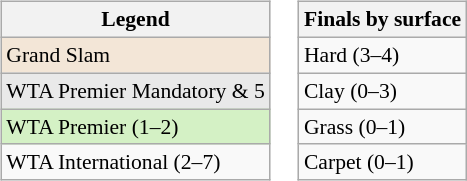<table>
<tr valign=top>
<td><br><table class="wikitable" style="font-size:90%">
<tr>
<th>Legend</th>
</tr>
<tr>
<td bgcolor=F3E6D7>Grand Slam</td>
</tr>
<tr>
<td bgcolor=E9E9E9>WTA Premier Mandatory & 5</td>
</tr>
<tr>
<td bgcolor=D4F1C5>WTA Premier (1–2)</td>
</tr>
<tr>
<td>WTA International (2–7)</td>
</tr>
</table>
</td>
<td><br><table class="wikitable" style="font-size:90%">
<tr>
<th>Finals by surface</th>
</tr>
<tr>
<td>Hard (3–4)</td>
</tr>
<tr>
<td>Clay (0–3)</td>
</tr>
<tr>
<td>Grass (0–1)</td>
</tr>
<tr>
<td>Carpet (0–1)</td>
</tr>
</table>
</td>
</tr>
</table>
